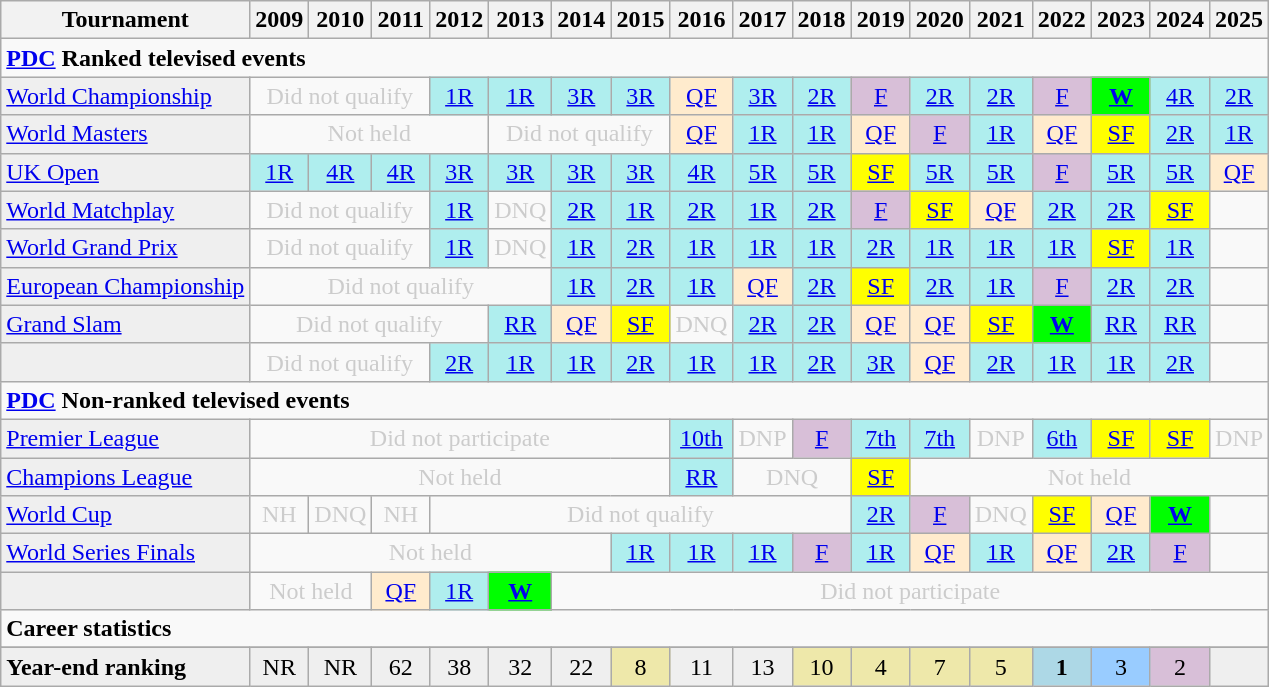<table class="wikitable" style="margin:0">
<tr>
<th>Tournament</th>
<th>2009</th>
<th>2010</th>
<th>2011</th>
<th>2012</th>
<th>2013</th>
<th>2014</th>
<th>2015</th>
<th>2016</th>
<th>2017</th>
<th>2018</th>
<th>2019</th>
<th>2020</th>
<th>2021</th>
<th>2022</th>
<th>2023</th>
<th>2024</th>
<th>2025</th>
</tr>
<tr>
<td colspan="25" align="left"><strong><a href='#'>PDC</a> Ranked televised events</strong></td>
</tr>
<tr>
<td style="background:#efefef;"><a href='#'>World Championship</a></td>
<td colspan="3"  style="text-align:center; color:#ccc;">Did not qualify</td>
<td style="text-align:center; background:#afeeee;"><a href='#'>1R</a></td>
<td style="text-align:center; background:#afeeee;"><a href='#'>1R</a></td>
<td style="text-align:center; background:#afeeee;"><a href='#'>3R</a></td>
<td style="text-align:center; background:#afeeee;"><a href='#'>3R</a></td>
<td style="text-align:center; background:#ffebcd;"><a href='#'>QF</a></td>
<td style="text-align:center; background:#afeeee;"><a href='#'>3R</a></td>
<td style="text-align:center; background:#afeeee;"><a href='#'>2R</a></td>
<td style="text-align:center; background:#D8BFD8;"><a href='#'>F</a></td>
<td style="text-align:center; background:#afeeee;"><a href='#'>2R</a></td>
<td style="text-align:center; background:#afeeee;"><a href='#'>2R</a></td>
<td style="text-align:center; background:#D8BFD8;"><a href='#'>F</a></td>
<td style="text-align:center; background:lime;"><a href='#'><strong>W</strong></a></td>
<td style="text-align:center; background:#afeeee;"><a href='#'>4R</a></td>
<td style="text-align:center; background:#afeeee;"><a href='#'>2R</a></td>
</tr>
<tr>
<td style="background:#efefef;"><a href='#'>World Masters</a></td>
<td colspan="4" style="text-align:center; color:#ccc;">Not held</td>
<td colspan="3" style="text-align:center; color:#ccc;">Did not qualify</td>
<td style="text-align:center; background:#ffebcd;"><a href='#'>QF</a></td>
<td style="text-align:center; background:#afeeee;"><a href='#'>1R</a></td>
<td style="text-align:center; background:#afeeee;"><a href='#'>1R</a></td>
<td style="text-align:center; background:#ffebcd;"><a href='#'>QF</a></td>
<td style="text-align:center; background:#D8BFD8;"><a href='#'>F</a></td>
<td style="text-align:center; background:#afeeee;"><a href='#'>1R</a></td>
<td style="text-align:center; background:#ffebcd;"><a href='#'>QF</a></td>
<td style="text-align:center; background:yellow;"><a href='#'>SF</a></td>
<td style="text-align:center; background:#afeeee;"><a href='#'>2R</a></td>
<td style="text-align:center; background:#afeeee;"><a href='#'>1R</a></td>
</tr>
<tr>
<td style="background:#efefef;"><a href='#'>UK Open</a></td>
<td style="text-align:center; background:#afeeee;"><a href='#'>1R</a></td>
<td style="text-align:center; background:#afeeee;"><a href='#'>4R</a></td>
<td style="text-align:center; background:#afeeee;"><a href='#'>4R</a></td>
<td style="text-align:center; background:#afeeee;"><a href='#'>3R</a></td>
<td style="text-align:center; background:#afeeee;"><a href='#'>3R</a></td>
<td style="text-align:center; background:#afeeee;"><a href='#'>3R</a></td>
<td style="text-align:center; background:#afeeee;"><a href='#'>3R</a></td>
<td style="text-align:center; background:#afeeee;"><a href='#'>4R</a></td>
<td style="text-align:center; background:#afeeee;"><a href='#'>5R</a></td>
<td style="text-align:center; background:#afeeee;"><a href='#'>5R</a></td>
<td style="text-align:center; background:yellow;"><a href='#'>SF</a></td>
<td style="text-align:center; background:#afeeee;"><a href='#'>5R</a></td>
<td style="text-align:center; background:#afeeee;"><a href='#'>5R</a></td>
<td style="text-align:center; background:thistle;"><a href='#'>F</a></td>
<td style="text-align:center; background:#afeeee;"><a href='#'>5R</a></td>
<td style="text-align:center; background:#afeeee;"><a href='#'>5R</a></td>
<td style="text-align:center; background:#ffebcd;"><a href='#'>QF</a></td>
</tr>
<tr>
<td style="background:#efefef;"><a href='#'>World Matchplay</a></td>
<td colspan="3" style="text-align:center; color:#ccc;">Did not qualify</td>
<td style="text-align:center; background:#afeeee;"><a href='#'>1R</a></td>
<td style="text-align:center; color:#ccc;">DNQ</td>
<td style="text-align:center; background:#afeeee;"><a href='#'>2R</a></td>
<td style="text-align:center; background:#afeeee;"><a href='#'>1R</a></td>
<td style="text-align:center; background:#afeeee;"><a href='#'>2R</a></td>
<td style="text-align:center; background:#afeeee;"><a href='#'>1R</a></td>
<td style="text-align:center; background:#afeeee;"><a href='#'>2R</a></td>
<td style="text-align:center; background:#D8BFD8;"><a href='#'>F</a></td>
<td style="text-align:center; background:yellow;"><a href='#'>SF</a></td>
<td style="text-align:center; background:#ffebcd;"><a href='#'>QF</a></td>
<td style="text-align:center; background:#afeeee;"><a href='#'>2R</a></td>
<td style="text-align:center; background:#afeeee;"><a href='#'>2R</a></td>
<td style="text-align:center; background:yellow;"><a href='#'>SF</a></td>
<td></td>
</tr>
<tr>
<td style="background:#efefef;"><a href='#'>World Grand Prix</a></td>
<td colspan="3"  style="text-align:center; color:#ccc;">Did not qualify</td>
<td style="text-align:center; background:#afeeee;"><a href='#'>1R</a></td>
<td style="text-align:center; color:#ccc;">DNQ</td>
<td style="text-align:center; background:#afeeee;"><a href='#'>1R</a></td>
<td style="text-align:center; background:#afeeee;"><a href='#'>2R</a></td>
<td style="text-align:center; background:#afeeee;"><a href='#'>1R</a></td>
<td style="text-align:center; background:#afeeee;"><a href='#'>1R</a></td>
<td style="text-align:center; background:#afeeee;"><a href='#'>1R</a></td>
<td style="text-align:center; background:#afeeee;"><a href='#'>2R</a></td>
<td style="text-align:center; background:#afeeee;"><a href='#'>1R</a></td>
<td style="text-align:center; background:#afeeee;"><a href='#'>1R</a></td>
<td style="text-align:center; background:#afeeee;"><a href='#'>1R</a></td>
<td style="text-align:center; background:yellow;"><a href='#'>SF</a></td>
<td style="text-align:center; background:#afeeee;"><a href='#'>1R</a></td>
<td></td>
</tr>
<tr>
<td style="background:#efefef;"><a href='#'>European Championship</a></td>
<td colspan="5" style="text-align:center; color:#ccc;">Did not qualify</td>
<td style="text-align:center; background:#afeeee;"><a href='#'>1R</a></td>
<td style="text-align:center; background:#afeeee;"><a href='#'>2R</a></td>
<td style="text-align:center; background:#afeeee;"><a href='#'>1R</a></td>
<td style="text-align:center; background:#ffebcd;"><a href='#'>QF</a></td>
<td style="text-align:center; background:#afeeee;"><a href='#'>2R</a></td>
<td style="text-align:center; background:yellow;"><a href='#'>SF</a></td>
<td style="text-align:center; background:#afeeee;"><a href='#'>2R</a></td>
<td style="text-align:center; background:#afeeee;"><a href='#'>1R</a></td>
<td style="text-align:center; background:thistle;"><a href='#'>F</a></td>
<td style="text-align:center; background:#afeeee;"><a href='#'>2R</a></td>
<td style="text-align:center; background:#afeeee;"><a href='#'>2R</a></td>
<td></td>
</tr>
<tr>
<td style="background:#efefef;"><a href='#'>Grand Slam</a></td>
<td colspan="4" style="text-align:center; color:#ccc;">Did not qualify</td>
<td style="text-align:center; background:#afeeee;"><a href='#'>RR</a></td>
<td style="text-align:center; background:#ffebcd;"><a href='#'>QF</a></td>
<td style="text-align:center; background:yellow;"><a href='#'>SF</a></td>
<td style="text-align:center; color:#ccc;">DNQ</td>
<td style="text-align:center; background:#afeeee;"><a href='#'>2R</a></td>
<td style="text-align:center; background:#afeeee;"><a href='#'>2R</a></td>
<td style="text-align:center; background:#ffebcd;"><a href='#'>QF</a></td>
<td style="text-align:center; background:#ffebcd;"><a href='#'>QF</a></td>
<td style="text-align:center; background:yellow;"><a href='#'>SF</a></td>
<td style="text-align:center; background:lime;"><a href='#'><strong>W</strong></a></td>
<td style="text-align:center; background:#afeeee;"><a href='#'>RR</a></td>
<td style="text-align:center; background:#afeeee;"><a href='#'>RR</a></td>
<td></td>
</tr>
<tr>
<td style="background:#efefef;"></td>
<td colspan="3" style="text-align:center; color:#ccc;">Did not qualify</td>
<td style="text-align:center; background:#afeeee;"><a href='#'>2R</a></td>
<td style="text-align:center; background:#afeeee;"><a href='#'>1R</a></td>
<td style="text-align:center; background:#afeeee;"><a href='#'>1R</a></td>
<td style="text-align:center; background:#afeeee;"><a href='#'>2R</a></td>
<td style="text-align:center; background:#afeeee;"><a href='#'>1R</a></td>
<td style="text-align:center; background:#afeeee;"><a href='#'>1R</a></td>
<td style="text-align:center; background:#afeeee;"><a href='#'>2R</a></td>
<td style="text-align:center; background:#afeeee;"><a href='#'>3R</a></td>
<td style="text-align:center; background:#ffebcd;"><a href='#'>QF</a></td>
<td style="text-align:center; background:#afeeee;"><a href='#'>2R</a></td>
<td style="text-align:center; background:#afeeee;"><a href='#'>1R</a></td>
<td style="text-align:center; background:#afeeee;"><a href='#'>1R</a></td>
<td style="text-align:center; background:#afeeee;"><a href='#'>2R</a></td>
<td></td>
</tr>
<tr>
<td colspan="25" align="left"><strong><a href='#'>PDC</a> Non-ranked televised events</strong></td>
</tr>
<tr>
<td style="background:#efefef;"><a href='#'>Premier League</a></td>
<td colspan="7" style="text-align:center; color:#ccc;">Did not participate</td>
<td style="text-align:center; background:#afeeee;"><a href='#'>10th</a></td>
<td style="text-align:center; color:#ccc;">DNP</td>
<td style="text-align:center; background:thistle;"><a href='#'>F</a></td>
<td style="text-align:center; background:#afeeee;"><a href='#'>7th</a></td>
<td style="text-align:center; background:#afeeee;"><a href='#'>7th</a></td>
<td style="text-align:center; color:#ccc;">DNP</td>
<td style="text-align:center; background:#afeeee;"><a href='#'>6th</a></td>
<td style="text-align:center; background:yellow;"><a href='#'>SF</a></td>
<td style="text-align:center; background:yellow;"><a href='#'>SF</a></td>
<td style="text-align:center; color:#ccc;">DNP</td>
</tr>
<tr>
<td style="background:#efefef;"><a href='#'>Champions League</a></td>
<td colspan="7" style="text-align:center; color:#ccc;">Not held</td>
<td style="text-align:center; background:#afeeee;"><a href='#'>RR</a></td>
<td colspan="2" style="text-align:center; color:#ccc;">DNQ</td>
<td style="text-align:center; background:yellow;"><a href='#'>SF</a></td>
<td colspan="6" style="text-align:center; color:#ccc;">Not held</td>
</tr>
<tr>
<td style="background:#efefef;"><a href='#'>World Cup</a></td>
<td style="text-align:center; color:#ccc;">NH</td>
<td style="text-align:center; color:#ccc;">DNQ</td>
<td style="text-align:center; color:#ccc;">NH</td>
<td colspan="7" style="text-align:center; color:#ccc;">Did not qualify</td>
<td style="text-align:center; background:#afeeee;"><a href='#'>2R</a></td>
<td style="text-align:center; background:thistle;"><a href='#'>F</a></td>
<td style="text-align:center; color:#ccc;">DNQ</td>
<td style="text-align:center; background:yellow;"><a href='#'>SF</a></td>
<td style="text-align:center; background:#ffebcd;"><a href='#'>QF</a></td>
<td style="text-align:center; background:lime;"><a href='#'><strong>W</strong></a></td>
<td></td>
</tr>
<tr>
<td style="background:#efefef;"><a href='#'>World Series Finals</a></td>
<td colspan="6" style="text-align:center; color:#ccc;">Not held</td>
<td style="text-align:center; background:#afeeee;"><a href='#'>1R</a></td>
<td style="text-align:center; background:#afeeee;"><a href='#'>1R</a></td>
<td style="text-align:center; background:#afeeee;"><a href='#'>1R</a></td>
<td style="text-align:center; background:#D8BFD8;"><a href='#'>F</a></td>
<td style="text-align:center; background:#afeeee;"><a href='#'>1R</a></td>
<td style="text-align:center; background:#ffebcd;"><a href='#'>QF</a></td>
<td style="text-align:center; background:#afeeee;"><a href='#'>1R</a></td>
<td style="text-align:center; background:#ffebcd;"><a href='#'>QF</a></td>
<td style="text-align:center; background:#afeeee;"><a href='#'>2R</a></td>
<td style="text-align:center; background:#D8BFD8;"><a href='#'>F</a></td>
<td></td>
</tr>
<tr>
<td style="background:#efefef;"></td>
<td colspan="2" style="text-align:center; color:#ccc;">Not held</td>
<td style="text-align:center; background:#ffebcd;"><a href='#'>QF</a></td>
<td style="text-align:center; background:#afeeee;"><a href='#'>1R</a></td>
<td style="text-align:center; background:lime;"><a href='#'><strong>W</strong></a></td>
<td colspan="12" style="text-align:center; color:#ccc;">Did not participate</td>
</tr>
<tr>
<td colspan="25" align="left"><strong>Career statistics</strong></td>
</tr>
<tr>
</tr>
<tr bgcolor="efefef">
<td align="left"><strong>Year-end ranking</strong></td>
<td style="text-align:center;">NR</td>
<td style="text-align:center;">NR</td>
<td style="text-align:center;">62</td>
<td style="text-align:center;">38</td>
<td style="text-align:center;">32</td>
<td style="text-align:center;">22</td>
<td style="text-align:center; background:#eee8aa;">8</td>
<td style="text-align:center;">11</td>
<td style="text-align:center;">13</td>
<td style="text-align:center; background:#eee8aa;">10</td>
<td style="text-align:center; background:#eee8aa;">4</td>
<td style="text-align:center; background:#eee8aa;">7</td>
<td style="text-align:center; background:#eee8aa;">5</td>
<td style="text-align:center; background:#add8e6;"><strong>1</strong></td>
<td style="text-align:center; background:#99ccff;">3</td>
<td style="text-align:center; background:thistle;">2</td>
<td></td>
</tr>
</table>
